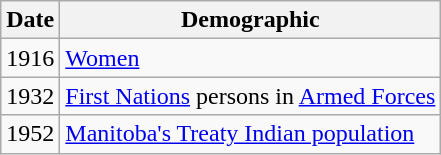<table class="wikitable">
<tr>
<th>Date</th>
<th>Demographic</th>
</tr>
<tr>
<td>1916</td>
<td><a href='#'>Women</a></td>
</tr>
<tr>
<td>1932</td>
<td><a href='#'>First Nations</a> persons in <a href='#'>Armed Forces</a></td>
</tr>
<tr>
<td>1952</td>
<td><a href='#'>Manitoba's Treaty Indian population</a></td>
</tr>
</table>
